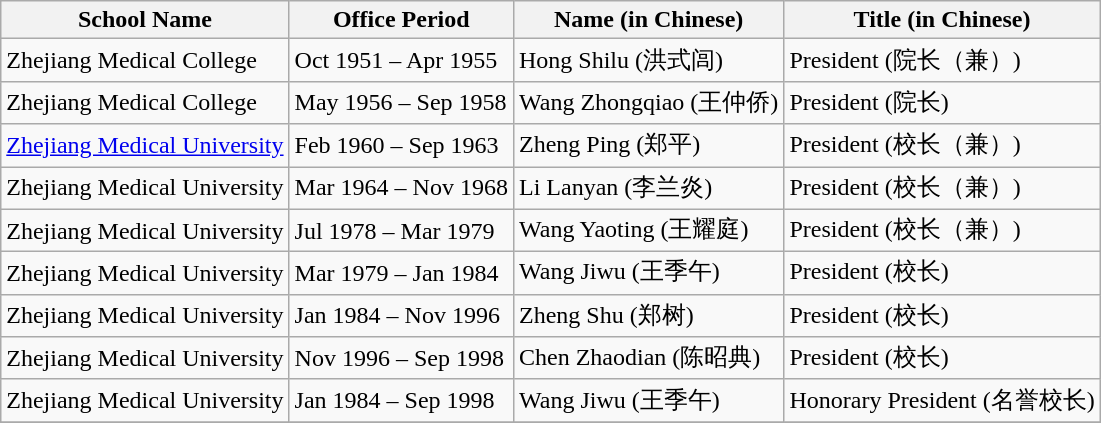<table class="wikitable">
<tr>
<th>School Name</th>
<th>Office Period</th>
<th>Name (in Chinese)</th>
<th>Title (in Chinese)</th>
</tr>
<tr>
<td>Zhejiang Medical College</td>
<td>Oct 1951 – Apr 1955</td>
<td>Hong Shilu (洪式闾)</td>
<td>President (院长（兼）)</td>
</tr>
<tr>
<td>Zhejiang Medical College</td>
<td>May 1956 – Sep 1958</td>
<td>Wang Zhongqiao (王仲侨)</td>
<td>President (院长)</td>
</tr>
<tr>
<td><a href='#'>Zhejiang Medical University</a></td>
<td>Feb 1960 – Sep 1963</td>
<td>Zheng Ping (郑平)</td>
<td>President (校长（兼）)</td>
</tr>
<tr>
<td>Zhejiang Medical University</td>
<td>Mar 1964 – Nov 1968</td>
<td>Li Lanyan (李兰炎)</td>
<td>President (校长（兼）)</td>
</tr>
<tr>
<td>Zhejiang Medical University</td>
<td>Jul 1978 – Mar 1979</td>
<td>Wang Yaoting (王耀庭)</td>
<td>President (校长（兼）)</td>
</tr>
<tr>
<td>Zhejiang Medical University</td>
<td>Mar 1979 – Jan 1984</td>
<td>Wang Jiwu (王季午)</td>
<td>President (校长)</td>
</tr>
<tr>
<td>Zhejiang Medical University</td>
<td>Jan 1984 – Nov 1996</td>
<td>Zheng Shu (郑树)</td>
<td>President (校长)</td>
</tr>
<tr>
<td>Zhejiang Medical University</td>
<td>Nov 1996 – Sep 1998</td>
<td>Chen Zhaodian (陈昭典)</td>
<td>President (校长)</td>
</tr>
<tr>
<td>Zhejiang Medical University</td>
<td>Jan 1984 – Sep 1998</td>
<td>Wang Jiwu (王季午)</td>
<td>Honorary President (名誉校长)</td>
</tr>
<tr>
</tr>
</table>
